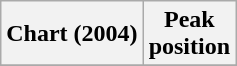<table class="wikitable" style="text-align:center">
<tr>
<th>Chart (2004)</th>
<th>Peak<br>position</th>
</tr>
<tr>
</tr>
</table>
